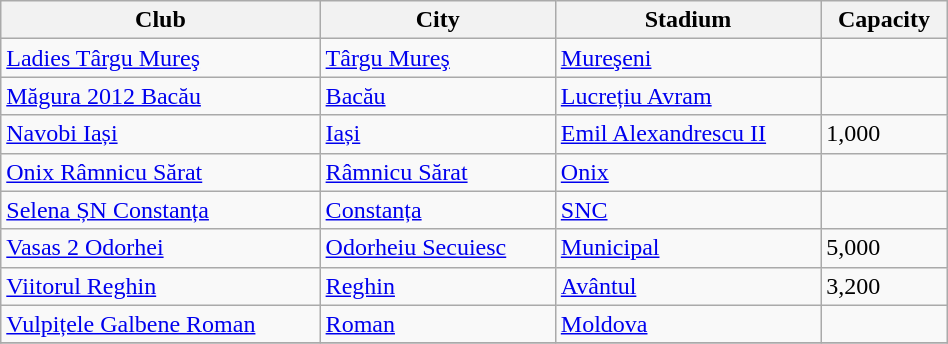<table class="wikitable sortable" width="50%">
<tr>
<th>Club</th>
<th>City</th>
<th>Stadium</th>
<th>Capacity</th>
</tr>
<tr>
<td><a href='#'>Ladies Târgu Mureş</a></td>
<td><a href='#'>Târgu Mureş</a></td>
<td><a href='#'>Mureşeni</a></td>
<td></td>
</tr>
<tr>
<td><a href='#'>Măgura 2012 Bacău</a></td>
<td><a href='#'>Bacău</a></td>
<td><a href='#'>Lucrețiu Avram</a></td>
<td></td>
</tr>
<tr>
<td><a href='#'>Navobi Iași</a></td>
<td><a href='#'>Iași</a></td>
<td><a href='#'>Emil Alexandrescu II</a></td>
<td>1,000</td>
</tr>
<tr>
<td><a href='#'>Onix Râmnicu Sărat</a></td>
<td><a href='#'>Râmnicu Sărat</a></td>
<td><a href='#'>Onix</a></td>
<td></td>
</tr>
<tr>
<td><a href='#'>Selena ȘN Constanța</a></td>
<td><a href='#'>Constanța</a></td>
<td><a href='#'>SNC</a></td>
<td></td>
</tr>
<tr>
<td><a href='#'>Vasas 2 Odorhei</a></td>
<td><a href='#'>Odorheiu Secuiesc</a></td>
<td><a href='#'>Municipal</a></td>
<td>5,000</td>
</tr>
<tr>
<td><a href='#'>Viitorul Reghin</a></td>
<td><a href='#'>Reghin</a></td>
<td><a href='#'>Avântul</a></td>
<td>3,200</td>
</tr>
<tr>
<td><a href='#'>Vulpițele Galbene Roman</a></td>
<td><a href='#'>Roman</a></td>
<td><a href='#'>Moldova</a></td>
<td></td>
</tr>
<tr>
</tr>
</table>
